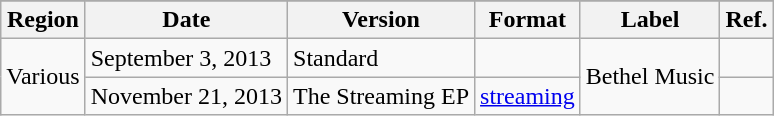<table class="wikitable plainrowheaders">
<tr>
</tr>
<tr>
<th scope="col">Region</th>
<th scope="col">Date</th>
<th scope="col">Version</th>
<th scope="col">Format</th>
<th scope="col">Label</th>
<th scope="col">Ref.</th>
</tr>
<tr>
<td rowspan="2">Various</td>
<td>September 3, 2013</td>
<td>Standard</td>
<td></td>
<td rowspan="2">Bethel Music</td>
<td></td>
</tr>
<tr>
<td>November 21, 2013</td>
<td>The Streaming EP</td>
<td><a href='#'>streaming</a></td>
<td></td>
</tr>
</table>
